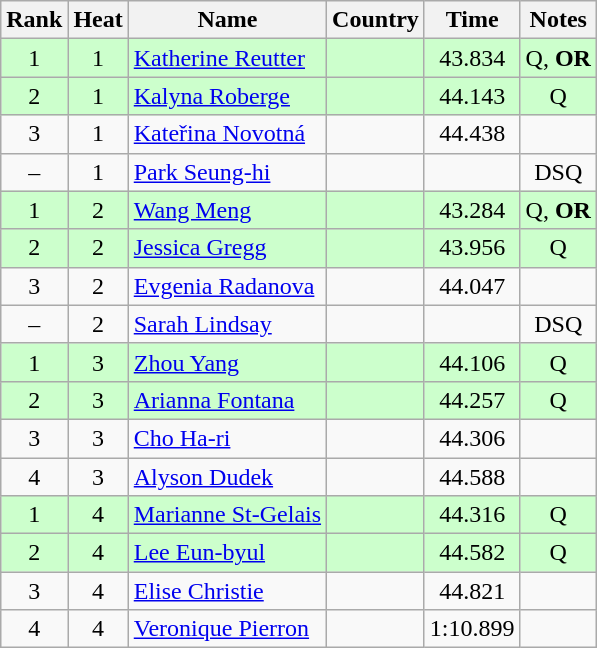<table class="wikitable sortable" style="text-align:center">
<tr>
<th>Rank</th>
<th>Heat</th>
<th>Name</th>
<th>Country</th>
<th>Time</th>
<th>Notes</th>
</tr>
<tr bgcolor=ccffcc>
<td>1</td>
<td>1</td>
<td align=left><a href='#'>Katherine Reutter</a></td>
<td align=left></td>
<td>43.834</td>
<td>Q, <strong>OR</strong></td>
</tr>
<tr bgcolor=ccffcc>
<td>2</td>
<td>1</td>
<td align=left><a href='#'>Kalyna Roberge</a></td>
<td align=left></td>
<td>44.143</td>
<td>Q</td>
</tr>
<tr>
<td>3</td>
<td>1</td>
<td align=left><a href='#'>Kateřina Novotná</a></td>
<td align=left></td>
<td>44.438</td>
<td></td>
</tr>
<tr>
<td>–</td>
<td>1</td>
<td align=left><a href='#'>Park Seung-hi</a></td>
<td align=left></td>
<td></td>
<td>DSQ</td>
</tr>
<tr bgcolor=ccffcc>
<td>1</td>
<td>2</td>
<td align=left><a href='#'>Wang Meng</a></td>
<td align=left></td>
<td>43.284</td>
<td>Q, <strong>OR</strong></td>
</tr>
<tr bgcolor=ccffcc>
<td>2</td>
<td>2</td>
<td align=left><a href='#'>Jessica Gregg</a></td>
<td align=left></td>
<td>43.956</td>
<td>Q</td>
</tr>
<tr>
<td>3</td>
<td>2</td>
<td align=left><a href='#'>Evgenia Radanova</a></td>
<td align=left></td>
<td>44.047</td>
<td></td>
</tr>
<tr>
<td>–</td>
<td>2</td>
<td align=left><a href='#'>Sarah Lindsay</a></td>
<td align=left></td>
<td></td>
<td>DSQ</td>
</tr>
<tr bgcolor=ccffcc>
<td>1</td>
<td>3</td>
<td align=left><a href='#'>Zhou Yang</a></td>
<td align=left></td>
<td>44.106</td>
<td>Q</td>
</tr>
<tr bgcolor=ccffcc>
<td>2</td>
<td>3</td>
<td align=left><a href='#'>Arianna Fontana</a></td>
<td align=left></td>
<td>44.257</td>
<td>Q</td>
</tr>
<tr>
<td>3</td>
<td>3</td>
<td align=left><a href='#'>Cho Ha-ri</a></td>
<td align=left></td>
<td>44.306</td>
<td></td>
</tr>
<tr>
<td>4</td>
<td>3</td>
<td align=left><a href='#'>Alyson Dudek</a></td>
<td align=left></td>
<td>44.588</td>
<td></td>
</tr>
<tr bgcolor=ccffcc>
<td>1</td>
<td>4</td>
<td align=left><a href='#'>Marianne St-Gelais</a></td>
<td align=left></td>
<td>44.316</td>
<td>Q</td>
</tr>
<tr bgcolor=ccffcc>
<td>2</td>
<td>4</td>
<td align=left><a href='#'>Lee Eun-byul</a></td>
<td align=left></td>
<td>44.582</td>
<td>Q</td>
</tr>
<tr>
<td>3</td>
<td>4</td>
<td align=left><a href='#'>Elise Christie</a></td>
<td align=left></td>
<td>44.821</td>
<td></td>
</tr>
<tr>
<td>4</td>
<td>4</td>
<td align=left><a href='#'>Veronique Pierron</a></td>
<td align=left></td>
<td>1:10.899</td>
<td></td>
</tr>
</table>
